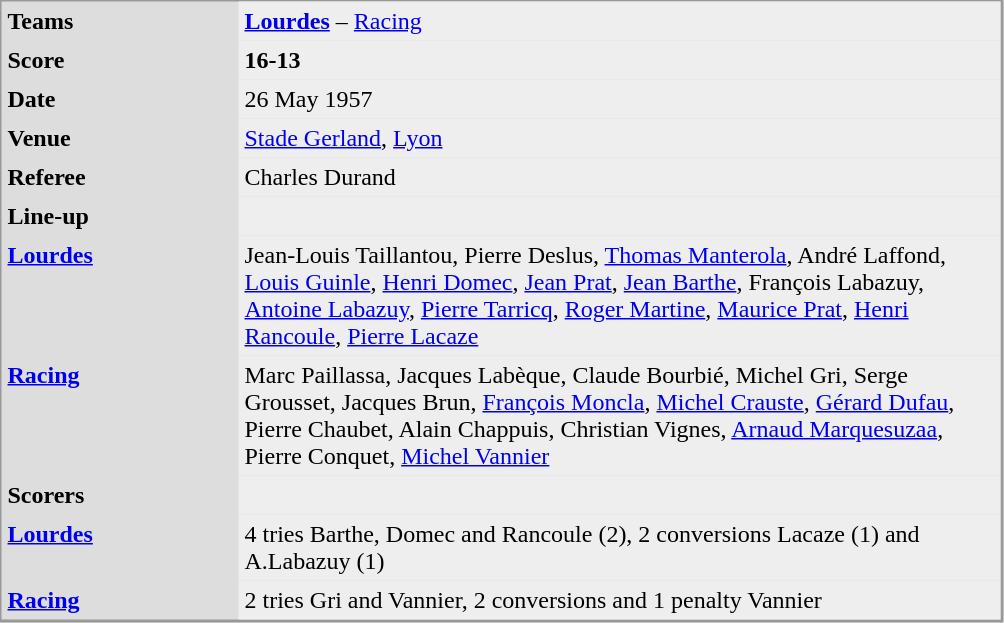<table align="left" cellpadding="4" cellspacing="0"  style="margin: 0 0 0 0; border: 1px solid #999; border-right-width: 2px; border-bottom-width: 2px; background-color: #DDDDDD">
<tr>
<td width="150" valign="top"><strong>Teams</strong></td>
<td width="500" bgcolor=#EEEEEE><strong><a href='#'>Lourdes</a></strong> – <a href='#'>Racing</a></td>
</tr>
<tr>
<td valign="top"><strong>Score</strong></td>
<td bgcolor=#EEEEEE><strong>16-13</strong></td>
</tr>
<tr>
<td valign="top"><strong>Date</strong></td>
<td bgcolor=#EEEEEE>26 May 1957</td>
</tr>
<tr>
<td valign="top"><strong>Venue</strong></td>
<td bgcolor=#EEEEEE><a href='#'>Stade Gerland</a>,  <a href='#'>Lyon</a></td>
</tr>
<tr>
<td valign="top"><strong>Referee</strong></td>
<td bgcolor=#EEEEEE>Charles Durand</td>
</tr>
<tr>
<td valign="top"><strong>Line-up</strong></td>
<td bgcolor=#EEEEEE></td>
</tr>
<tr>
<td valign="top"><strong> <a href='#'>Lourdes</a> </strong></td>
<td bgcolor=#EEEEEE>Jean-Louis Taillantou, Pierre Deslus, <a href='#'>Thomas Manterola</a>, André Laffond, <a href='#'>Louis Guinle</a>, <a href='#'>Henri Domec</a>, <a href='#'>Jean Prat</a>, <a href='#'>Jean Barthe</a>, François Labazuy, <a href='#'>Antoine Labazuy</a>, <a href='#'>Pierre Tarricq</a>, <a href='#'>Roger Martine</a>, <a href='#'>Maurice Prat</a>, <a href='#'>Henri Rancoule</a>, <a href='#'>Pierre Lacaze</a></td>
</tr>
<tr>
<td valign="top"><strong><a href='#'>Racing</a></strong></td>
<td bgcolor=#EEEEEE>Marc Paillassa,   Jacques Labèque, Claude Bourbié, Michel Gri, Serge Grousset, Jacques Brun, <a href='#'>François Moncla</a>, <a href='#'>Michel Crauste</a>, <a href='#'>Gérard Dufau</a>, Pierre Chaubet, Alain Chappuis, Christian Vignes, <a href='#'>Arnaud Marquesuzaa</a>, Pierre Conquet, <a href='#'>Michel Vannier</a></td>
</tr>
<tr>
<td valign="top"><strong>Scorers</strong></td>
<td bgcolor=#EEEEEE></td>
</tr>
<tr>
<td valign="top"><strong><a href='#'>Lourdes</a>  </strong></td>
<td bgcolor=#EEEEEE>4 tries Barthe, Domec and Rancoule (2), 2 conversions Lacaze (1) and A.Labazuy (1)</td>
</tr>
<tr>
<td valign="top"><strong><a href='#'>Racing</a></strong></td>
<td bgcolor=#EEEEEE>2 tries Gri and Vannier, 2 conversions and 1 penalty Vannier</td>
</tr>
</table>
